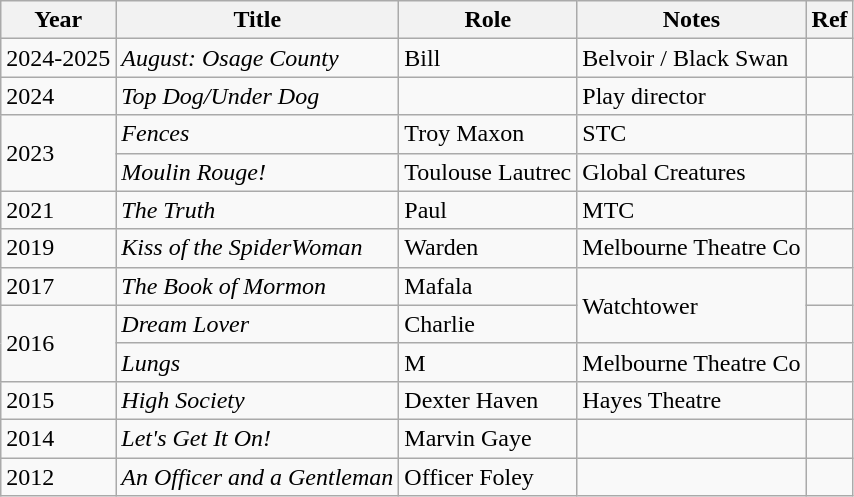<table class="wikitable sortable">
<tr>
<th>Year</th>
<th>Title</th>
<th>Role</th>
<th>Notes</th>
<th>Ref</th>
</tr>
<tr>
<td>2024-2025</td>
<td><em>August: Osage County</em></td>
<td>Bill</td>
<td>Belvoir / Black Swan</td>
<td></td>
</tr>
<tr>
<td>2024</td>
<td><em>Top Dog/Under Dog</em></td>
<td></td>
<td>Play director</td>
<td></td>
</tr>
<tr>
<td rowspan="2">2023</td>
<td><em>Fences</em></td>
<td>Troy Maxon</td>
<td>STC</td>
<td></td>
</tr>
<tr>
<td><em>Moulin Rouge!</em></td>
<td>Toulouse Lautrec</td>
<td>Global Creatures</td>
<td></td>
</tr>
<tr>
<td>2021</td>
<td><em>The Truth</em></td>
<td>Paul</td>
<td>MTC</td>
<td></td>
</tr>
<tr>
<td>2019</td>
<td><em>Kiss of the SpiderWoman</em></td>
<td>Warden</td>
<td>Melbourne Theatre Co</td>
<td></td>
</tr>
<tr>
<td>2017</td>
<td><em>The Book of Mormon</em></td>
<td>Mafala</td>
<td rowspan="2">Watchtower</td>
<td></td>
</tr>
<tr>
<td rowspan="2">2016</td>
<td><em>Dream Lover</em></td>
<td>Charlie</td>
<td></td>
</tr>
<tr>
<td><em>Lungs</em></td>
<td>M</td>
<td>Melbourne Theatre Co</td>
<td></td>
</tr>
<tr>
<td>2015</td>
<td><em>High Society</em></td>
<td>Dexter Haven</td>
<td>Hayes Theatre</td>
<td></td>
</tr>
<tr>
<td>2014</td>
<td><em>Let's Get It On!</em></td>
<td>Marvin Gaye</td>
<td></td>
<td></td>
</tr>
<tr>
<td>2012</td>
<td><em>An Officer and a Gentleman</em></td>
<td>Officer Foley</td>
<td></td>
<td></td>
</tr>
</table>
